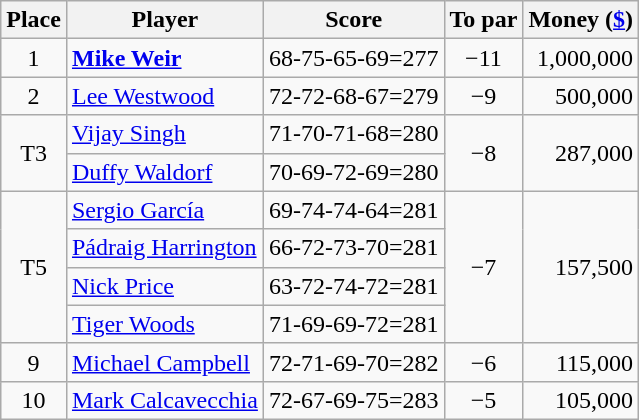<table class="wikitable">
<tr>
<th>Place</th>
<th>Player</th>
<th>Score</th>
<th>To par</th>
<th>Money (<a href='#'>$</a>)</th>
</tr>
<tr>
<td align="center">1</td>
<td> <strong><a href='#'>Mike Weir</a></strong></td>
<td>68-75-65-69=277</td>
<td align="center">−11</td>
<td align="right">1,000,000</td>
</tr>
<tr>
<td align="center">2</td>
<td> <a href='#'>Lee Westwood</a></td>
<td>72-72-68-67=279</td>
<td align="center">−9</td>
<td align="right">500,000</td>
</tr>
<tr>
<td rowspan="2" align="center">T3</td>
<td> <a href='#'>Vijay Singh</a></td>
<td>71-70-71-68=280</td>
<td rowspan="2" align="center">−8</td>
<td rowspan="2" align="right">287,000</td>
</tr>
<tr>
<td> <a href='#'>Duffy Waldorf</a></td>
<td>70-69-72-69=280</td>
</tr>
<tr>
<td rowspan="4" align="center">T5</td>
<td> <a href='#'>Sergio García</a></td>
<td>69-74-74-64=281</td>
<td rowspan="4" align="center">−7</td>
<td rowspan="4" align="right">157,500</td>
</tr>
<tr>
<td> <a href='#'>Pádraig Harrington</a></td>
<td>66-72-73-70=281</td>
</tr>
<tr>
<td> <a href='#'>Nick Price</a></td>
<td>63-72-74-72=281</td>
</tr>
<tr>
<td> <a href='#'>Tiger Woods</a></td>
<td>71-69-69-72=281</td>
</tr>
<tr>
<td align="center">9</td>
<td> <a href='#'>Michael Campbell</a></td>
<td>72-71-69-70=282</td>
<td align="center">−6</td>
<td align="right">115,000</td>
</tr>
<tr>
<td align="center">10</td>
<td> <a href='#'>Mark Calcavecchia</a></td>
<td>72-67-69-75=283</td>
<td align="center">−5</td>
<td align="right">105,000</td>
</tr>
</table>
